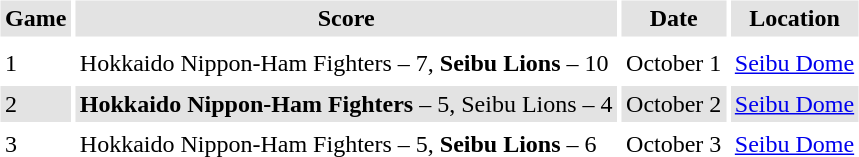<table border="0" cellspacing="3" cellpadding="3">
<tr style="background: #e3e3e3;">
<th>Game</th>
<th>Score</th>
<th>Date</th>
<th>Location</th>
</tr>
<tr style="background: #e3e3e3;">
</tr>
<tr>
<td>1</td>
<td>Hokkaido Nippon-Ham Fighters – 7, <strong>Seibu Lions</strong> – 10</td>
<td>October 1</td>
<td><a href='#'>Seibu Dome</a></td>
</tr>
<tr style="background: #e3e3e3;">
<td>2</td>
<td><strong>Hokkaido Nippon-Ham Fighters</strong> – 5, Seibu Lions – 4</td>
<td>October 2</td>
<td><a href='#'>Seibu Dome</a></td>
</tr>
<tr>
<td>3</td>
<td>Hokkaido Nippon-Ham Fighters – 5, <strong>Seibu Lions</strong> – 6</td>
<td>October 3</td>
<td><a href='#'>Seibu Dome</a></td>
</tr>
</table>
